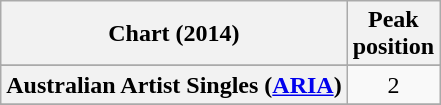<table class="wikitable sortable plainrowheaders" style="text-align:center;">
<tr>
<th scope="col">Chart (2014)</th>
<th scope="col">Peak<br>position</th>
</tr>
<tr>
</tr>
<tr>
<th scope="row">Australian Artist Singles (<a href='#'>ARIA</a>)</th>
<td>2</td>
</tr>
<tr>
</tr>
</table>
